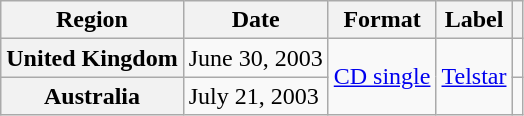<table class="wikitable plainrowheaders">
<tr>
<th scope="col">Region</th>
<th scope="col">Date</th>
<th scope="col">Format</th>
<th scope="col">Label</th>
<th scope="col"></th>
</tr>
<tr>
<th scope="row">United Kingdom</th>
<td>June 30, 2003</td>
<td rowspan="2"><a href='#'>CD single</a></td>
<td rowspan="2"><a href='#'>Telstar</a></td>
<td align="center"></td>
</tr>
<tr>
<th scope="row">Australia</th>
<td>July 21, 2003</td>
<td align="center"></td>
</tr>
</table>
